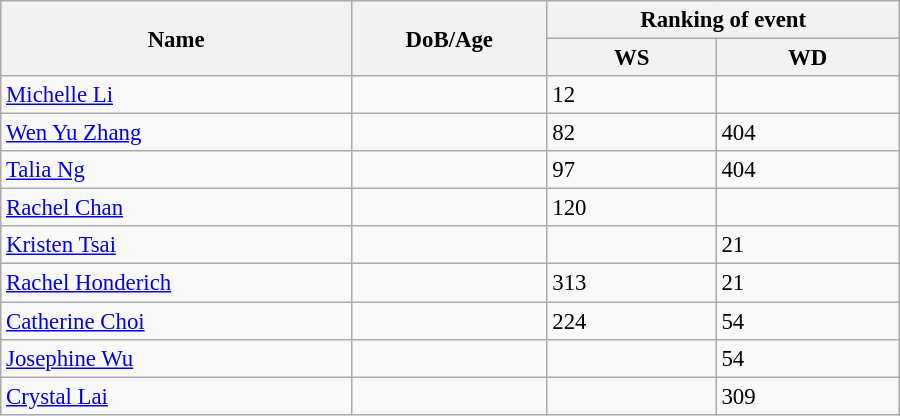<table class="wikitable"  style="width:600px; font-size:95%;">
<tr>
<th align="left" rowspan="2">Name</th>
<th align="left" rowspan="2">DoB/Age</th>
<th align="center" colspan="2">Ranking of event</th>
</tr>
<tr>
<th align="center">WS</th>
<th align="center">WD</th>
</tr>
<tr>
<td align="left"><a href='#'>Michelle Li</a></td>
<td align="left"></td>
<td>12</td>
<td></td>
</tr>
<tr>
<td align="left"><a href='#'>Wen Yu Zhang</a></td>
<td align="left"></td>
<td>82</td>
<td>404</td>
</tr>
<tr>
<td align="left"><a href='#'>Talia Ng</a></td>
<td align="left"></td>
<td>97</td>
<td>404</td>
</tr>
<tr>
<td align="left"><a href='#'>Rachel Chan</a></td>
<td align="left"></td>
<td>120</td>
<td></td>
</tr>
<tr>
<td align="left"><a href='#'>Kristen Tsai</a></td>
<td align="left"></td>
<td></td>
<td>21</td>
</tr>
<tr>
<td align="left"><a href='#'>Rachel Honderich</a></td>
<td align="left"></td>
<td>313</td>
<td>21</td>
</tr>
<tr>
<td align="left"><a href='#'>Catherine Choi</a></td>
<td align="left"></td>
<td>224</td>
<td>54</td>
</tr>
<tr>
<td align="left"><a href='#'>Josephine Wu</a></td>
<td align="left"></td>
<td></td>
<td>54</td>
</tr>
<tr>
<td align="left"><a href='#'>Crystal Lai</a></td>
<td align="left"></td>
<td></td>
<td>309</td>
</tr>
</table>
